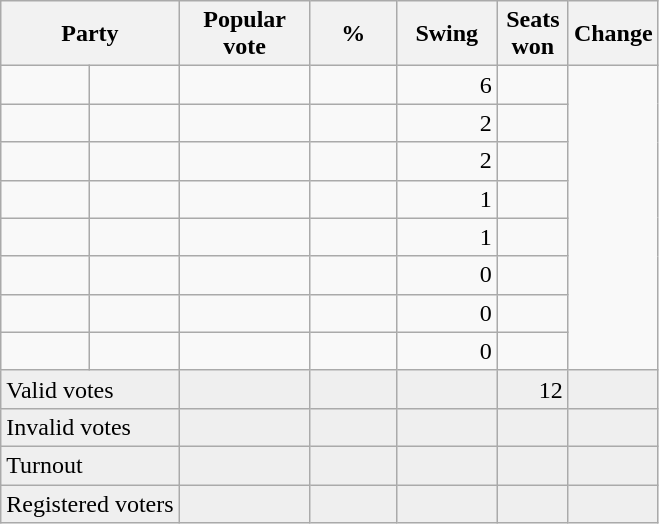<table class=wikitable style="text-align:right">
<tr>
<th colspan=2>Party</th>
<th width=80px>Popular vote</th>
<th width=50px>%</th>
<th width=60px>Swing</th>
<th width=40px>Seats<br>won</th>
<th width=45px>Change</th>
</tr>
<tr>
<td></td>
<td></td>
<td></td>
<td></td>
<td>6</td>
<td></td>
</tr>
<tr>
<td></td>
<td></td>
<td></td>
<td></td>
<td>2</td>
<td></td>
</tr>
<tr>
<td></td>
<td></td>
<td></td>
<td></td>
<td>2</td>
<td></td>
</tr>
<tr>
<td></td>
<td></td>
<td></td>
<td></td>
<td>1</td>
<td></td>
</tr>
<tr>
<td></td>
<td></td>
<td></td>
<td></td>
<td>1</td>
<td></td>
</tr>
<tr>
<td></td>
<td></td>
<td></td>
<td></td>
<td>0</td>
<td></td>
</tr>
<tr>
<td></td>
<td></td>
<td></td>
<td></td>
<td>0</td>
<td></td>
</tr>
<tr>
<td></td>
<td></td>
<td></td>
<td></td>
<td>0</td>
<td></td>
</tr>
<tr bgcolor=#efefef>
<td align=left colspan=2>Valid votes</td>
<td></td>
<td></td>
<td></td>
<td>12</td>
<td></td>
</tr>
<tr bgcolor=#efefef>
<td align=left colspan=2>Invalid votes</td>
<td></td>
<td></td>
<td></td>
<td></td>
<td></td>
</tr>
<tr bgcolor=#efefef>
<td align=left colspan=2>Turnout</td>
<td></td>
<td></td>
<td></td>
<td></td>
<td></td>
</tr>
<tr bgcolor=#efefef>
<td align=left colspan=2>Registered voters</td>
<td></td>
<td></td>
<td></td>
<td></td>
<td></td>
</tr>
</table>
